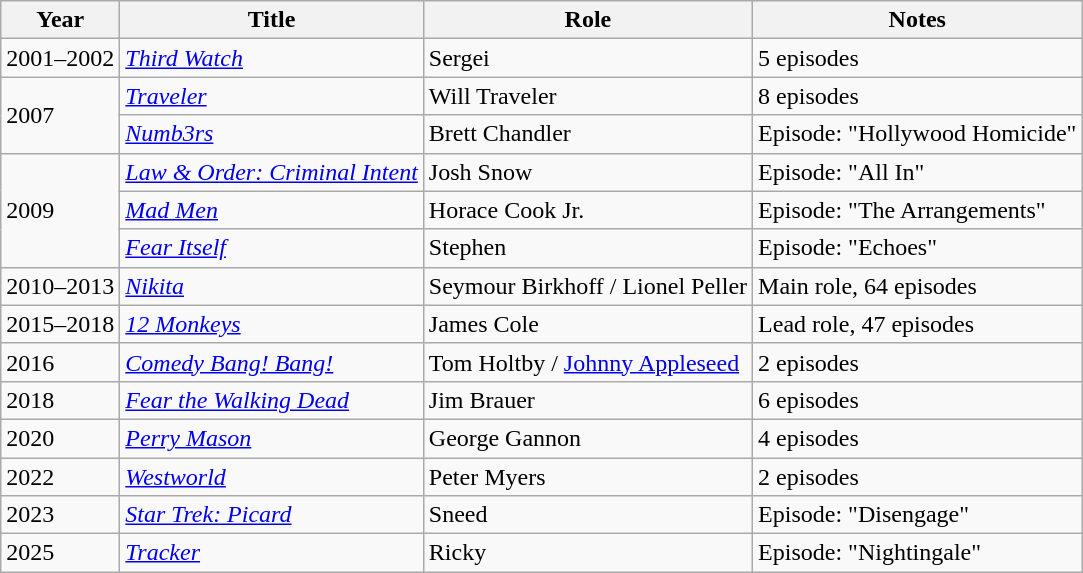<table class="wikitable">
<tr>
<th>Year</th>
<th>Title</th>
<th>Role</th>
<th>Notes</th>
</tr>
<tr>
<td>2001–2002</td>
<td><em><a href='#'>Third Watch</a></em></td>
<td>Sergei</td>
<td>5 episodes</td>
</tr>
<tr>
<td rowspan="2">2007</td>
<td><em><a href='#'>Traveler</a></em></td>
<td>Will Traveler</td>
<td>8 episodes</td>
</tr>
<tr>
<td><em><a href='#'>Numb3rs</a></em></td>
<td>Brett Chandler</td>
<td>Episode: "Hollywood Homicide"</td>
</tr>
<tr>
<td rowspan="3">2009</td>
<td><em><a href='#'>Law & Order: Criminal Intent</a></em></td>
<td>Josh Snow</td>
<td>Episode: "All In"</td>
</tr>
<tr>
<td><em><a href='#'>Mad Men</a></em></td>
<td>Horace Cook Jr.</td>
<td>Episode: "The Arrangements"</td>
</tr>
<tr>
<td><em><a href='#'>Fear Itself</a></em></td>
<td>Stephen</td>
<td>Episode: "Echoes"</td>
</tr>
<tr>
<td>2010–2013</td>
<td><em><a href='#'>Nikita</a></em></td>
<td>Seymour Birkhoff / Lionel Peller</td>
<td>Main role, 64 episodes</td>
</tr>
<tr>
<td>2015–2018</td>
<td><em><a href='#'>12 Monkeys</a></em></td>
<td>James Cole</td>
<td>Lead role, 47 episodes</td>
</tr>
<tr>
<td>2016</td>
<td><em><a href='#'>Comedy Bang! Bang!</a></em></td>
<td>Tom Holtby / <a href='#'>Johnny Appleseed</a></td>
<td>2 episodes</td>
</tr>
<tr>
<td>2018</td>
<td><em><a href='#'>Fear the Walking Dead</a></em></td>
<td>Jim Brauer</td>
<td>6 episodes</td>
</tr>
<tr>
<td>2020</td>
<td><em><a href='#'>Perry Mason</a></em></td>
<td>George Gannon</td>
<td>4 episodes</td>
</tr>
<tr>
<td>2022</td>
<td><em><a href='#'>Westworld</a></em></td>
<td>Peter Myers</td>
<td>2 episodes</td>
</tr>
<tr>
<td>2023</td>
<td><em><a href='#'>Star Trek: Picard</a></em></td>
<td>Sneed</td>
<td>Episode: "Disengage"</td>
</tr>
<tr>
<td>2025</td>
<td><em><a href='#'>Tracker</a></em></td>
<td>Ricky</td>
<td>Episode: "Nightingale"</td>
</tr>
</table>
